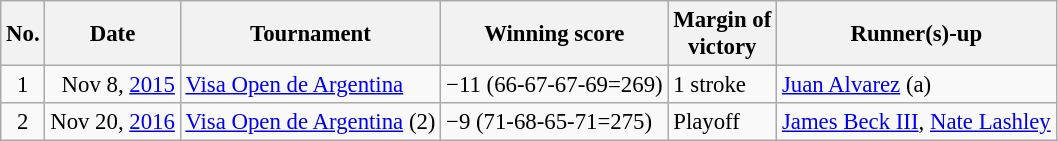<table class="wikitable" style="font-size:95%;">
<tr>
<th>No.</th>
<th>Date</th>
<th>Tournament</th>
<th>Winning score</th>
<th>Margin of<br>victory</th>
<th>Runner(s)-up</th>
</tr>
<tr>
<td align=center>1</td>
<td align=right>Nov 8, <a href='#'>2015</a></td>
<td><a href='#'>Visa Open de Argentina</a></td>
<td>−11 (66-67-67-69=269)</td>
<td>1 stroke</td>
<td> <a href='#'>Juan Alvarez</a> (a)</td>
</tr>
<tr>
<td align=center>2</td>
<td align=right>Nov 20, <a href='#'>2016</a></td>
<td><a href='#'>Visa Open de Argentina</a> (2)</td>
<td>−9 (71-68-65-71=275)</td>
<td>Playoff</td>
<td> <a href='#'>James Beck III</a>,  <a href='#'>Nate Lashley</a></td>
</tr>
</table>
